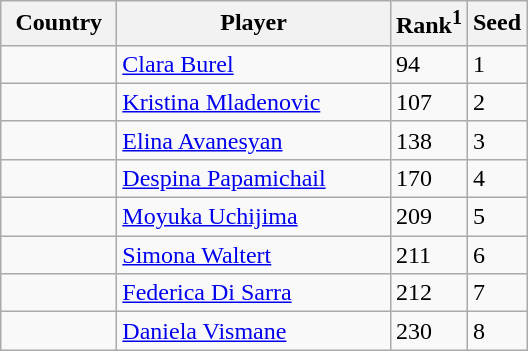<table class="sortable wikitable">
<tr>
<th width="70">Country</th>
<th width="175">Player</th>
<th>Rank<sup>1</sup></th>
<th>Seed</th>
</tr>
<tr>
<td></td>
<td><a href='#'>Clara Burel</a></td>
<td>94</td>
<td>1</td>
</tr>
<tr>
<td></td>
<td><a href='#'>Kristina Mladenovic</a></td>
<td>107</td>
<td>2</td>
</tr>
<tr>
<td></td>
<td><a href='#'>Elina Avanesyan</a></td>
<td>138</td>
<td>3</td>
</tr>
<tr>
<td></td>
<td><a href='#'>Despina Papamichail</a></td>
<td>170</td>
<td>4</td>
</tr>
<tr>
<td></td>
<td><a href='#'>Moyuka Uchijima</a></td>
<td>209</td>
<td>5</td>
</tr>
<tr>
<td></td>
<td><a href='#'>Simona Waltert</a></td>
<td>211</td>
<td>6</td>
</tr>
<tr>
<td></td>
<td><a href='#'>Federica Di Sarra</a></td>
<td>212</td>
<td>7</td>
</tr>
<tr>
<td></td>
<td><a href='#'>Daniela Vismane</a></td>
<td>230</td>
<td>8</td>
</tr>
</table>
